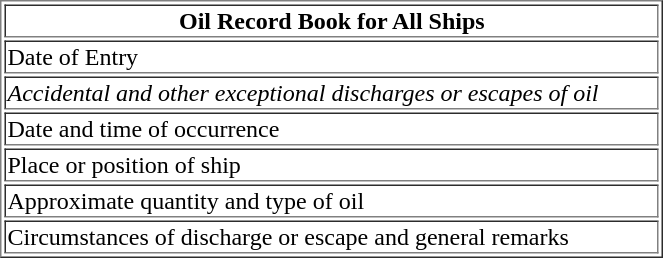<table border="1" width="35%">
<tr>
<th align="center">Oil Record Book for All Ships</th>
</tr>
<tr>
<td>Date of Entry</td>
</tr>
<tr>
<td><em>Accidental and other exceptional discharges or escapes of oil</em></td>
</tr>
<tr>
<td>Date and time of occurrence</td>
</tr>
<tr>
<td>Place or position of ship</td>
</tr>
<tr>
<td>Approximate quantity and type of oil</td>
</tr>
<tr>
<td>Circumstances of discharge or escape and general remarks</td>
</tr>
</table>
